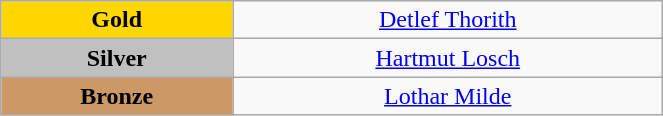<table class="wikitable" style="text-align:center; " width="35%">
<tr>
<td bgcolor="gold"><strong>Gold</strong></td>
<td><a href='#'>Detlef Thorith</a><br>  <small><em></em></small></td>
</tr>
<tr>
<td bgcolor="silver"><strong>Silver</strong></td>
<td><a href='#'>Hartmut Losch</a><br>  <small><em></em></small></td>
</tr>
<tr>
<td bgcolor="CC9966"><strong>Bronze</strong></td>
<td><a href='#'>Lothar Milde</a><br>  <small><em></em></small></td>
</tr>
</table>
